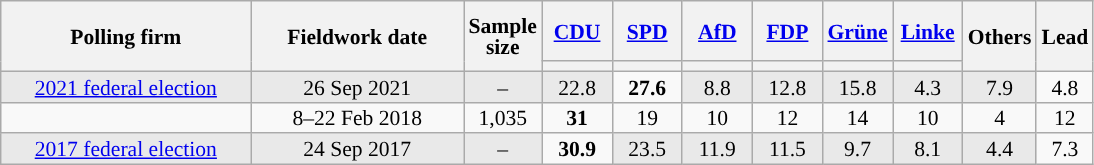<table class="wikitable sortable mw-datatable" style="text-align:center;font-size:90%;line-height:14px;">
<tr style="height:40px;">
<th style="width:160px;" rowspan="2">Polling firm</th>
<th style="width:135px;" rowspan="2">Fieldwork date</th>
<th style="width:35px;" rowspan="2">Sample<br>size</th>
<th class="unsortable" style="width:40px;"><a href='#'>CDU</a></th>
<th class="unsortable" style="width:40px;"><a href='#'>SPD</a></th>
<th class="unsortable" style="width:40px;"><a href='#'>AfD</a></th>
<th class="unsortable" style="width:40px;"><a href='#'>FDP</a></th>
<th class="unsortable" style="width:40px;"><a href='#'>Grüne</a></th>
<th class="unsortable" style="width:40px;"><a href='#'>Linke</a></th>
<th class="unsortable" style="width:30px;" rowspan="2">Others</th>
<th style="width:30px;" rowspan="2">Lead</th>
</tr>
<tr>
<th style="background:"></th>
<th style="background:"></th>
<th style="background:"></th>
<th style="background:"></th>
<th style="background:"></th>
<th style="background:"></th>
</tr>
<tr>
<td style="background:#E9E9E9;"><a href='#'>2021 federal election</a></td>
<td style="background:#E9E9E9;" data-sort-value="2021-09-26">26 Sep 2021</td>
<td style="background:#E9E9E9;">–</td>
<td style="background:#E9E9E9;">22.8</td>
<td><strong>27.6</strong></td>
<td style="background:#E9E9E9;">8.8</td>
<td style="background:#E9E9E9;">12.8</td>
<td style="background:#E9E9E9;">15.8</td>
<td style="background:#E9E9E9;">4.3</td>
<td style="background:#E9E9E9;">7.9</td>
<td style="background:">4.8</td>
</tr>
<tr>
<td></td>
<td data-sort-value="2018-02-22">8–22 Feb 2018</td>
<td>1,035</td>
<td><strong>31</strong></td>
<td>19</td>
<td>10</td>
<td>12</td>
<td>14</td>
<td>10</td>
<td>4</td>
<td style="background:">12</td>
</tr>
<tr>
<td style="background:#E9E9E9;"><a href='#'>2017 federal election</a></td>
<td style="background:#E9E9E9;" data-sort-value="2017-09-24">24 Sep 2017</td>
<td style="background:#E9E9E9;">–</td>
<td><strong>30.9</strong></td>
<td style="background:#E9E9E9;">23.5</td>
<td style="background:#E9E9E9;">11.9</td>
<td style="background:#E9E9E9;">11.5</td>
<td style="background:#E9E9E9;">9.7</td>
<td style="background:#E9E9E9;">8.1</td>
<td style="background:#E9E9E9;">4.4</td>
<td style="background:">7.3</td>
</tr>
</table>
